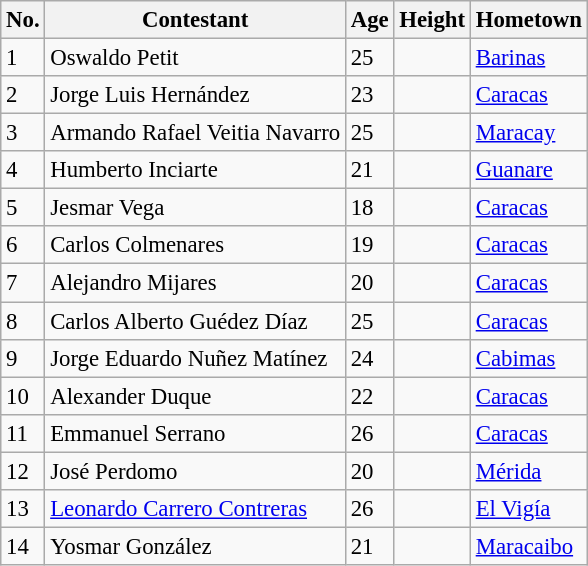<table class="wikitable sortable" style="font-size:95%;">
<tr>
<th>No.</th>
<th>Contestant</th>
<th>Age</th>
<th>Height</th>
<th>Hometown</th>
</tr>
<tr>
<td>1</td>
<td>Oswaldo Petit</td>
<td>25</td>
<td></td>
<td><a href='#'>Barinas</a></td>
</tr>
<tr>
<td>2</td>
<td>Jorge Luis Hernández</td>
<td>23</td>
<td></td>
<td><a href='#'>Caracas</a></td>
</tr>
<tr>
<td>3</td>
<td>Armando Rafael Veitia Navarro</td>
<td>25</td>
<td></td>
<td><a href='#'>Maracay</a></td>
</tr>
<tr>
<td>4</td>
<td>Humberto Inciarte</td>
<td>21</td>
<td></td>
<td><a href='#'>Guanare</a></td>
</tr>
<tr>
<td>5</td>
<td>Jesmar Vega</td>
<td>18</td>
<td></td>
<td><a href='#'>Caracas</a></td>
</tr>
<tr>
<td>6</td>
<td>Carlos Colmenares</td>
<td>19</td>
<td></td>
<td><a href='#'>Caracas</a></td>
</tr>
<tr>
<td>7</td>
<td>Alejandro Mijares</td>
<td>20</td>
<td></td>
<td><a href='#'>Caracas</a></td>
</tr>
<tr>
<td>8</td>
<td>Carlos Alberto Guédez Díaz</td>
<td>25</td>
<td></td>
<td><a href='#'>Caracas</a></td>
</tr>
<tr>
<td>9</td>
<td>Jorge Eduardo Nuñez Matínez</td>
<td>24</td>
<td></td>
<td><a href='#'>Cabimas</a></td>
</tr>
<tr>
<td>10</td>
<td>Alexander Duque</td>
<td>22</td>
<td></td>
<td><a href='#'>Caracas</a></td>
</tr>
<tr>
<td>11</td>
<td>Emmanuel Serrano</td>
<td>26</td>
<td></td>
<td><a href='#'>Caracas</a></td>
</tr>
<tr>
<td>12</td>
<td>José Perdomo</td>
<td>20</td>
<td></td>
<td><a href='#'>Mérida</a></td>
</tr>
<tr>
<td>13</td>
<td><a href='#'>Leonardo Carrero Contreras</a></td>
<td>26</td>
<td></td>
<td><a href='#'>El Vigía</a></td>
</tr>
<tr>
<td>14</td>
<td>Yosmar González</td>
<td>21</td>
<td></td>
<td><a href='#'>Maracaibo</a></td>
</tr>
</table>
